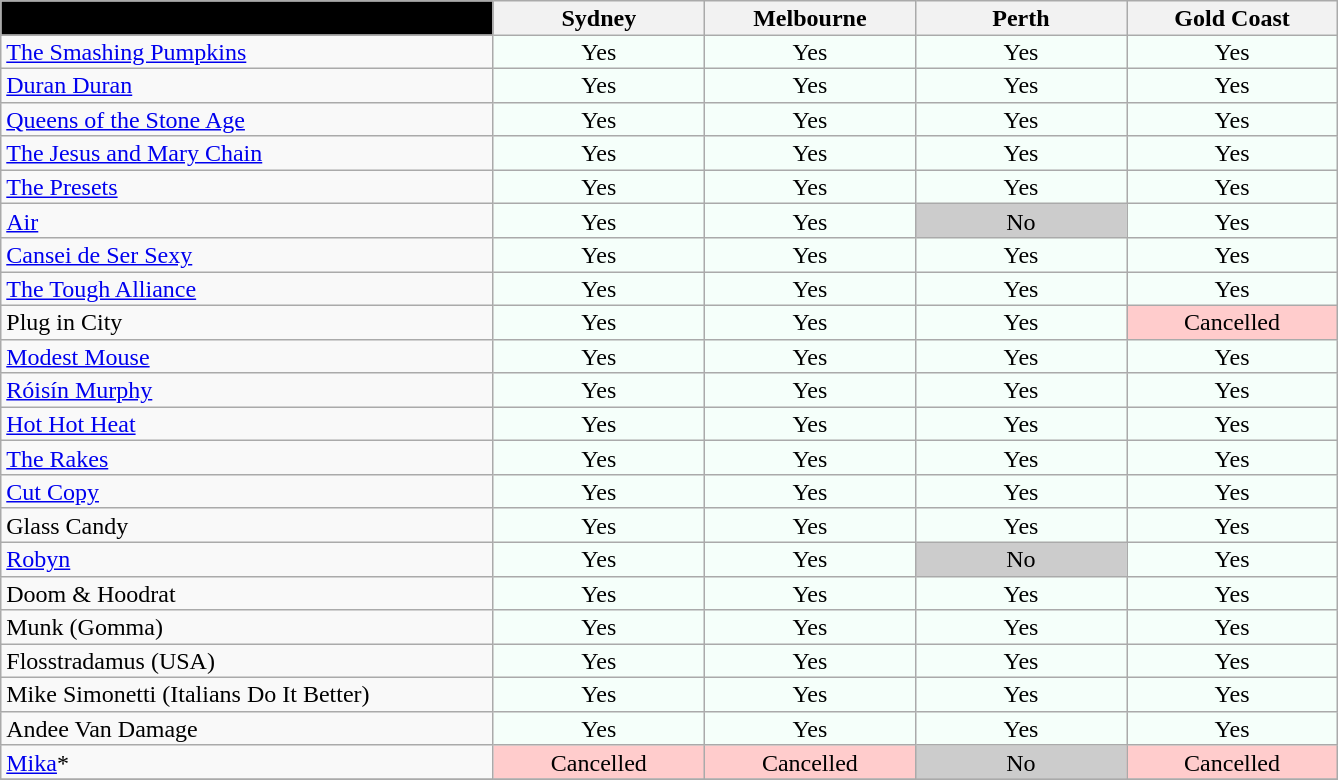<table class="wikitable sortable" style="font-size:1em; line-height:0.95em;">
<tr>
<th style="background-color:#000;" width=28%> </th>
<th width=12%>Sydney</th>
<th width=12%>Melbourne</th>
<th width=12%>Perth</th>
<th width=12%>Gold Coast</th>
</tr>
<tr align=center>
<td align=left><a href='#'>The Smashing Pumpkins</a></td>
<td bgcolor="#f5fffa">Yes</td>
<td bgcolor="#f5fffa">Yes</td>
<td bgcolor="#f5fffa">Yes</td>
<td bgcolor="#f5fffa">Yes</td>
</tr>
<tr align=center>
<td align=left><a href='#'>Duran Duran</a></td>
<td bgcolor="#f5fffa">Yes</td>
<td bgcolor="#f5fffa">Yes</td>
<td bgcolor="#f5fffa">Yes</td>
<td bgcolor="#f5fffa">Yes</td>
</tr>
<tr align=center>
<td align=left><a href='#'>Queens of the Stone Age</a></td>
<td bgcolor="#f5fffa">Yes</td>
<td bgcolor="#f5fffa">Yes</td>
<td bgcolor="#f5fffa">Yes</td>
<td bgcolor="#f5fffa">Yes</td>
</tr>
<tr align=center>
<td align=left><a href='#'>The Jesus and Mary Chain</a></td>
<td bgcolor="#f5fffa">Yes</td>
<td bgcolor="#f5fffa">Yes</td>
<td bgcolor="#f5fffa">Yes</td>
<td bgcolor="#f5fffa">Yes</td>
</tr>
<tr align=center>
<td align=left><a href='#'>The Presets</a></td>
<td bgcolor="#f5fffa">Yes</td>
<td bgcolor="#f5fffa">Yes</td>
<td bgcolor="#f5fffa">Yes</td>
<td bgcolor="#f5fffa">Yes</td>
</tr>
<tr align=center>
<td align=left><a href='#'>Air</a></td>
<td bgcolor="#f5fffa">Yes</td>
<td bgcolor="#f5fffa">Yes</td>
<td bgcolor="#cccccc">No</td>
<td bgcolor="#f5fffa">Yes</td>
</tr>
<tr align=center>
<td align=left><a href='#'>Cansei de Ser Sexy</a></td>
<td bgcolor="#f5fffa">Yes</td>
<td bgcolor="#f5fffa">Yes</td>
<td bgcolor="#f5fffa">Yes</td>
<td bgcolor="#f5fffa">Yes</td>
</tr>
<tr align=center>
<td align=left><a href='#'>The Tough Alliance</a></td>
<td bgcolor="#f5fffa">Yes</td>
<td bgcolor="#f5fffa">Yes</td>
<td bgcolor="#f5fffa">Yes</td>
<td bgcolor="#f5fffa">Yes</td>
</tr>
<tr align=center>
<td align=left>Plug in City</td>
<td bgcolor="#f5fffa">Yes</td>
<td bgcolor="#f5fffa">Yes</td>
<td bgcolor="#f5fffa">Yes</td>
<td bgcolor="#ffcccc">Cancelled</td>
</tr>
<tr align=center>
<td align=left><a href='#'>Modest Mouse</a></td>
<td bgcolor="#f5fffa">Yes</td>
<td bgcolor="#f5fffa">Yes</td>
<td bgcolor="#f5fffa">Yes</td>
<td bgcolor="#f5fffa">Yes</td>
</tr>
<tr align=center>
<td align=left><a href='#'>Róisín Murphy</a></td>
<td bgcolor="#f5fffa">Yes</td>
<td bgcolor="#f5fffa">Yes</td>
<td bgcolor="#f5fffa">Yes</td>
<td bgcolor="#f5fffa">Yes</td>
</tr>
<tr align=center>
<td align=left><a href='#'>Hot Hot Heat</a></td>
<td bgcolor="#f5fffa">Yes</td>
<td bgcolor="#f5fffa">Yes</td>
<td bgcolor="#f5fffa">Yes</td>
<td bgcolor="#f5fffa">Yes</td>
</tr>
<tr align=center>
<td align=left><a href='#'>The Rakes</a></td>
<td bgcolor="#f5fffa">Yes</td>
<td bgcolor="#f5fffa">Yes</td>
<td bgcolor="#f5fffa">Yes</td>
<td bgcolor="#f5fffa">Yes</td>
</tr>
<tr align=center>
<td align=left><a href='#'>Cut Copy</a></td>
<td bgcolor="#f5fffa">Yes</td>
<td bgcolor="#f5fffa">Yes</td>
<td bgcolor="#f5fffa">Yes</td>
<td bgcolor="#f5fffa">Yes</td>
</tr>
<tr align=center>
<td align=left>Glass Candy</td>
<td bgcolor="#f5fffa">Yes</td>
<td bgcolor="#f5fffa">Yes</td>
<td bgcolor="#f5fffa">Yes</td>
<td bgcolor="#f5fffa">Yes</td>
</tr>
<tr align=center>
<td align=left><a href='#'>Robyn</a></td>
<td bgcolor="#f5fffa">Yes</td>
<td bgcolor="#f5fffa">Yes</td>
<td bgcolor="#cccccc">No</td>
<td bgcolor="#f5fffa">Yes</td>
</tr>
<tr align=center>
<td align=left>Doom & Hoodrat</td>
<td bgcolor="#f5fffa">Yes</td>
<td bgcolor="#f5fffa">Yes</td>
<td bgcolor="#f5fffa">Yes</td>
<td bgcolor="#f5fffa">Yes</td>
</tr>
<tr align=center>
<td align=left>Munk (Gomma)</td>
<td bgcolor="#f5fffa">Yes</td>
<td bgcolor="#f5fffa">Yes</td>
<td bgcolor="#f5fffa">Yes</td>
<td bgcolor="#f5fffa">Yes</td>
</tr>
<tr align=center>
<td align=left>Flosstradamus (USA)</td>
<td bgcolor="#f5fffa">Yes</td>
<td bgcolor="#f5fffa">Yes</td>
<td bgcolor="#f5fffa">Yes</td>
<td bgcolor="#f5fffa">Yes</td>
</tr>
<tr align=center>
<td align=left>Mike Simonetti (Italians Do It Better)</td>
<td bgcolor="#f5fffa">Yes</td>
<td bgcolor="#f5fffa">Yes</td>
<td bgcolor="#f5fffa">Yes</td>
<td bgcolor="#f5fffa">Yes</td>
</tr>
<tr align=center>
<td align=left>Andee Van Damage</td>
<td bgcolor="#f5fffa">Yes</td>
<td bgcolor="#f5fffa">Yes</td>
<td bgcolor="#f5fffa">Yes</td>
<td bgcolor="#f5fffa">Yes</td>
</tr>
<tr align=center>
<td align=left><a href='#'>Mika</a><span>*</span></td>
<td bgcolor="#ffcccc">Cancelled</td>
<td bgcolor="#ffcccc">Cancelled</td>
<td bgcolor="#cccccc">No</td>
<td bgcolor="#ffcccc">Cancelled</td>
</tr>
<tr align=center>
</tr>
</table>
